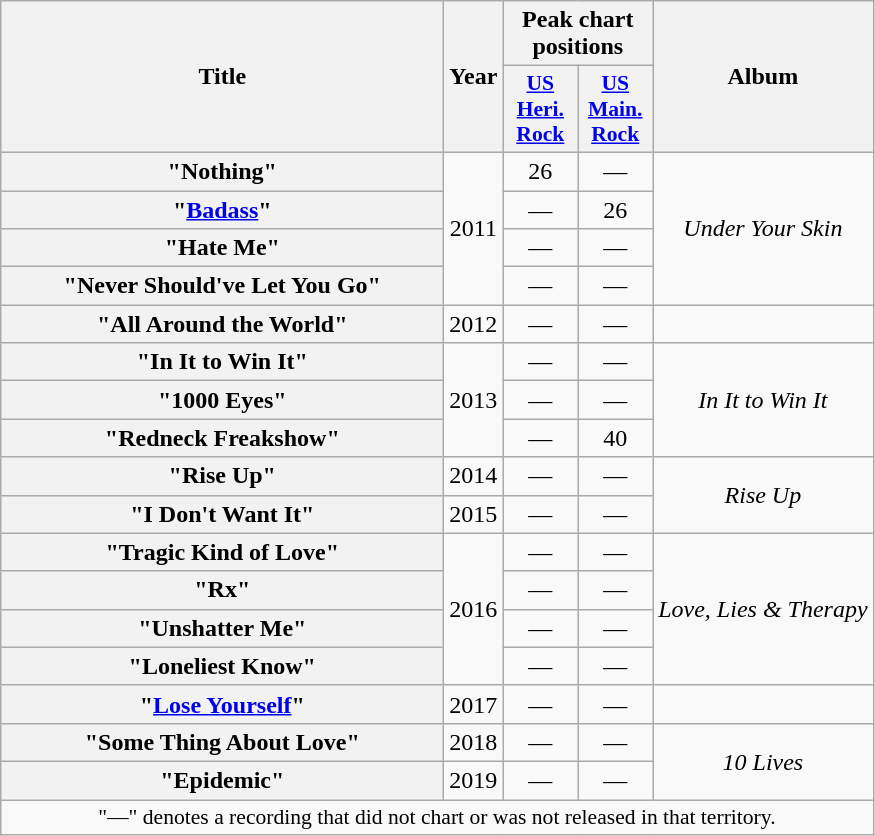<table class="wikitable plainrowheaders" style="text-align:center;">
<tr>
<th scope="col" rowspan="2" style="width:18em;">Title</th>
<th scope="col" rowspan="2">Year</th>
<th scope="col" colspan="2">Peak chart positions</th>
<th scope="col" rowspan="2">Album</th>
</tr>
<tr>
<th scope="col" style="width:3em;font-size:90%;"><a href='#'>US<br>Heri.<br>Rock</a></th>
<th scope="col" style="width:3em;font-size:90%;"><a href='#'>US<br>Main.<br>Rock</a></th>
</tr>
<tr>
<th scope="row">"Nothing"</th>
<td rowspan="4">2011</td>
<td>26</td>
<td>—</td>
<td rowspan="4"><em>Under Your Skin</em></td>
</tr>
<tr>
<th scope="row">"<a href='#'>Badass</a>"</th>
<td>—</td>
<td>26</td>
</tr>
<tr>
<th scope="row">"Hate Me"</th>
<td>—</td>
<td>—</td>
</tr>
<tr>
<th scope="row">"Never Should've Let You Go"</th>
<td>—</td>
<td>—</td>
</tr>
<tr>
<th scope="row">"All Around the World"</th>
<td>2012</td>
<td>—</td>
<td>—</td>
<td></td>
</tr>
<tr>
<th scope="row">"In It to Win It"</th>
<td rowspan="3">2013</td>
<td>—</td>
<td>—</td>
<td rowspan="3"><em>In It to Win It</em></td>
</tr>
<tr>
<th scope="row">"1000 Eyes"</th>
<td>—</td>
<td>—</td>
</tr>
<tr>
<th scope="row">"Redneck Freakshow"</th>
<td>—</td>
<td>40</td>
</tr>
<tr>
<th scope="row">"Rise Up"</th>
<td>2014</td>
<td>—</td>
<td>—</td>
<td rowspan="2"><em>Rise Up</em></td>
</tr>
<tr>
<th scope="row">"I Don't Want It"</th>
<td>2015</td>
<td>—</td>
<td>—</td>
</tr>
<tr>
<th scope="row">"Tragic Kind of Love"</th>
<td rowspan="4">2016</td>
<td>—</td>
<td>—</td>
<td rowspan="4"><em>Love, Lies & Therapy</em></td>
</tr>
<tr>
<th scope="row">"Rx"</th>
<td>—</td>
<td>—</td>
</tr>
<tr>
<th scope="row">"Unshatter Me"</th>
<td>—</td>
<td>—</td>
</tr>
<tr>
<th scope="row">"Loneliest Know"</th>
<td>—</td>
<td>—</td>
</tr>
<tr>
<th scope="row">"<a href='#'>Lose Yourself</a>"</th>
<td>2017</td>
<td>—</td>
<td>—</td>
<td></td>
</tr>
<tr>
<th scope="row">"Some Thing About Love"</th>
<td>2018</td>
<td>—</td>
<td>—</td>
<td rowspan="2"><em>10 Lives</em></td>
</tr>
<tr>
<th scope="row">"Epidemic"</th>
<td>2019</td>
<td>—</td>
<td>—</td>
</tr>
<tr>
<td colspan="14" style="font-size:90%">"—" denotes a recording that did not chart or was not released in that territory.</td>
</tr>
</table>
